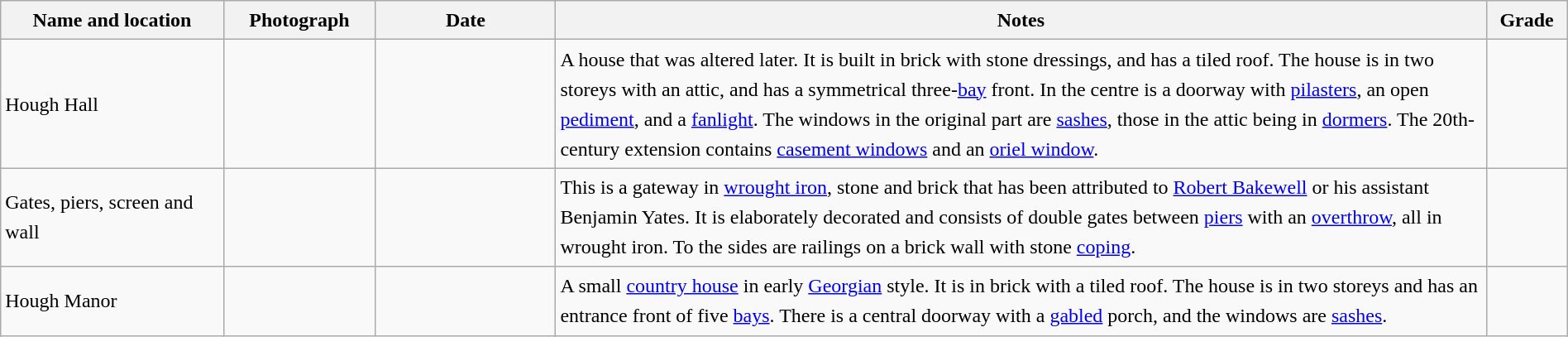<table class="wikitable sortable plainrowheaders" style="width:100%;border:0px;text-align:left;line-height:150%;">
<tr>
<th scope="col" style="width:150px">Name and location</th>
<th scope="col" style="width:100px" class="unsortable">Photograph</th>
<th scope="col" style="width:120px">Date</th>
<th scope="col" style="width:650px" class="unsortable">Notes</th>
<th scope="col" style="width:50px">Grade</th>
</tr>
<tr>
<td>Hough Hall<br><small></small></td>
<td></td>
<td align="center"></td>
<td>A house that was altered later. It is built in brick with stone dressings, and has a tiled roof. The house is in two storeys with an attic, and has a symmetrical three-<a href='#'>bay</a> front. In the centre is a doorway with <a href='#'>pilasters</a>, an open <a href='#'>pediment</a>, and a <a href='#'>fanlight</a>. The windows in the original part are <a href='#'>sashes</a>, those in the attic being in <a href='#'>dormers</a>. The 20th-century extension contains <a href='#'>casement windows</a> and an <a href='#'>oriel window</a>.</td>
<td align="center" ></td>
</tr>
<tr>
<td>Gates, piers, screen and wall<br><small></small></td>
<td></td>
<td align="center"></td>
<td>This is a gateway in <a href='#'>wrought iron</a>, stone and brick that has been attributed to <a href='#'>Robert Bakewell</a> or his assistant Benjamin Yates. It is elaborately decorated and consists of double gates between <a href='#'>piers</a> with an <a href='#'>overthrow</a>, all in wrought iron. To the sides are railings on a brick wall with stone <a href='#'>coping</a>.</td>
<td align="center" ></td>
</tr>
<tr>
<td>Hough Manor<br><small></small></td>
<td></td>
<td align="center"></td>
<td>A small <a href='#'>country house</a> in early <a href='#'>Georgian</a> style. It is in brick with a tiled roof. The house is in two storeys and has an entrance front of five <a href='#'>bays</a>. There is a central doorway with a <a href='#'>gabled</a> porch, and the windows are <a href='#'>sashes</a>.</td>
<td align="center" ></td>
</tr>
<tr>
</tr>
</table>
